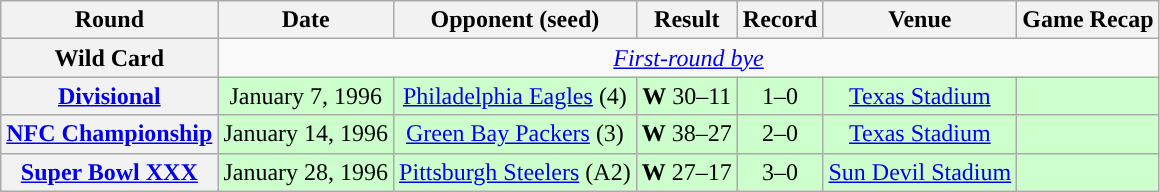<table class="wikitable" style="text-align:center">
<tr>
<th>Round</th>
<th>Date</th>
<th>Opponent (seed)</th>
<th>Result</th>
<th>Record</th>
<th>Venue</th>
<th>Game Recap</th>
</tr>
<tr>
<th>Wild Card</th>
<td colspan=6><em><a href='#'>First-round bye</a></em></td>
</tr>
<tr style="background:#cfc">
<th><a href='#'>Divisional</a></th>
<td>January 7, 1996</td>
<td><a href='#'>Philadelphia Eagles</a> (4)</td>
<td><strong>W</strong> 30–11</td>
<td>1–0</td>
<td><a href='#'>Texas Stadium</a></td>
<td></td>
</tr>
<tr style="background:#cfc">
<th><a href='#'>NFC Championship</a></th>
<td>January 14, 1996</td>
<td><a href='#'>Green Bay Packers</a> (3)</td>
<td><strong>W</strong> 38–27</td>
<td>2–0</td>
<td><a href='#'>Texas Stadium</a></td>
<td></td>
</tr>
<tr style="background:#cfc">
<th><a href='#'>Super Bowl XXX</a></th>
<td>January 28, 1996</td>
<td><a href='#'>Pittsburgh Steelers</a> (A2)</td>
<td><strong>W</strong> 27–17</td>
<td>3–0</td>
<td><a href='#'>Sun Devil Stadium</a></td>
<td></td>
</tr>
</table>
